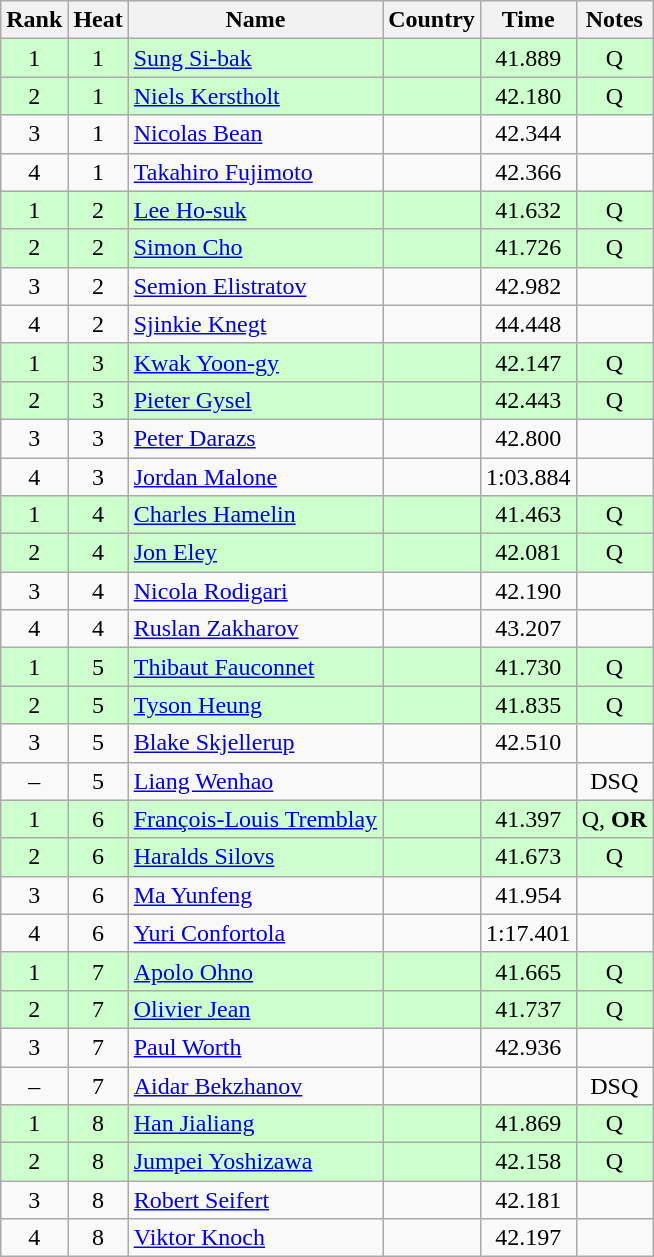<table class="wikitable sortable" style="text-align:center">
<tr>
<th>Rank</th>
<th>Heat</th>
<th>Name</th>
<th>Country</th>
<th>Time</th>
<th>Notes</th>
</tr>
<tr bgcolor=ccffcc>
<td>1</td>
<td>1</td>
<td align=left><a href='#'>Sung Si-bak</a></td>
<td align=left></td>
<td>41.889</td>
<td>Q</td>
</tr>
<tr bgcolor=ccffcc>
<td>2</td>
<td>1</td>
<td align=left><a href='#'>Niels Kerstholt</a></td>
<td align=left></td>
<td>42.180</td>
<td>Q</td>
</tr>
<tr>
<td>3</td>
<td>1</td>
<td align=left><a href='#'>Nicolas Bean</a></td>
<td align=left></td>
<td>42.344</td>
<td></td>
</tr>
<tr>
<td>4</td>
<td>1</td>
<td align=left><a href='#'>Takahiro Fujimoto</a></td>
<td align=left></td>
<td>42.366</td>
<td></td>
</tr>
<tr bgcolor=ccffcc>
<td>1</td>
<td>2</td>
<td align=left><a href='#'>Lee Ho-suk</a></td>
<td align=left></td>
<td>41.632</td>
<td>Q</td>
</tr>
<tr bgcolor=ccffcc>
<td>2</td>
<td>2</td>
<td align=left><a href='#'>Simon Cho</a></td>
<td align=left></td>
<td>41.726</td>
<td>Q</td>
</tr>
<tr>
<td>3</td>
<td>2</td>
<td align=left><a href='#'>Semion Elistratov</a></td>
<td align=left></td>
<td>42.982</td>
<td></td>
</tr>
<tr>
<td>4</td>
<td>2</td>
<td align=left><a href='#'>Sjinkie Knegt</a></td>
<td align=left></td>
<td>44.448</td>
<td></td>
</tr>
<tr bgcolor=ccffcc>
<td>1</td>
<td>3</td>
<td align=left><a href='#'>Kwak Yoon-gy</a></td>
<td align=left></td>
<td>42.147</td>
<td>Q</td>
</tr>
<tr bgcolor=ccffcc>
<td>2</td>
<td>3</td>
<td align=left><a href='#'>Pieter Gysel</a></td>
<td align=left></td>
<td>42.443</td>
<td>Q</td>
</tr>
<tr>
<td>3</td>
<td>3</td>
<td align=left><a href='#'>Peter Darazs</a></td>
<td align=left></td>
<td>42.800</td>
<td></td>
</tr>
<tr>
<td>4</td>
<td>3</td>
<td align=left><a href='#'>Jordan Malone</a></td>
<td align=left></td>
<td>1:03.884</td>
<td></td>
</tr>
<tr bgcolor=ccffcc>
<td>1</td>
<td>4</td>
<td align=left><a href='#'>Charles Hamelin</a></td>
<td align=left></td>
<td>41.463</td>
<td>Q</td>
</tr>
<tr bgcolor=ccffcc>
<td>2</td>
<td>4</td>
<td align=left><a href='#'>Jon Eley</a></td>
<td align=left></td>
<td>42.081</td>
<td>Q</td>
</tr>
<tr>
<td>3</td>
<td>4</td>
<td align=left><a href='#'>Nicola Rodigari</a></td>
<td align=left></td>
<td>42.190</td>
<td></td>
</tr>
<tr>
<td>4</td>
<td>4</td>
<td align=left><a href='#'>Ruslan Zakharov</a></td>
<td align=left></td>
<td>43.207</td>
<td></td>
</tr>
<tr bgcolor=ccffcc>
<td>1</td>
<td>5</td>
<td align=left><a href='#'>Thibaut Fauconnet</a></td>
<td align=left></td>
<td>41.730</td>
<td>Q</td>
</tr>
<tr bgcolor=ccffcc>
<td>2</td>
<td>5</td>
<td align=left><a href='#'>Tyson Heung</a></td>
<td align=left></td>
<td>41.835</td>
<td>Q</td>
</tr>
<tr>
<td>3</td>
<td>5</td>
<td align=left><a href='#'>Blake Skjellerup</a></td>
<td align=left></td>
<td>42.510</td>
<td></td>
</tr>
<tr>
<td>–</td>
<td>5</td>
<td align=left><a href='#'>Liang Wenhao</a></td>
<td align=left></td>
<td></td>
<td>DSQ</td>
</tr>
<tr bgcolor=ccffcc>
<td>1</td>
<td>6</td>
<td align=left><a href='#'>François-Louis Tremblay</a></td>
<td align=left></td>
<td>41.397</td>
<td>Q, <strong>OR</strong></td>
</tr>
<tr bgcolor = ccffcc>
<td>2</td>
<td>6</td>
<td align=left><a href='#'>Haralds Silovs</a></td>
<td align=left></td>
<td>41.673</td>
<td>Q</td>
</tr>
<tr>
<td>3</td>
<td>6</td>
<td align=left><a href='#'>Ma Yunfeng</a></td>
<td align=left></td>
<td>41.954</td>
<td></td>
</tr>
<tr>
<td>4</td>
<td>6</td>
<td align=left><a href='#'>Yuri Confortola</a></td>
<td align=left></td>
<td>1:17.401</td>
<td></td>
</tr>
<tr bgcolor=ccffcc>
<td>1</td>
<td>7</td>
<td align=left><a href='#'>Apolo Ohno</a></td>
<td align=left></td>
<td>41.665</td>
<td>Q</td>
</tr>
<tr bgcolor=ccffcc>
<td>2</td>
<td>7</td>
<td align=left><a href='#'>Olivier Jean</a></td>
<td align=left></td>
<td>41.737</td>
<td>Q</td>
</tr>
<tr>
<td>3</td>
<td>7</td>
<td align=left><a href='#'>Paul Worth</a></td>
<td align=left></td>
<td>42.936</td>
<td></td>
</tr>
<tr>
<td>–</td>
<td>7</td>
<td align=left><a href='#'>Aidar Bekzhanov</a></td>
<td align=left></td>
<td></td>
<td>DSQ</td>
</tr>
<tr bgcolor=ccffcc>
<td>1</td>
<td>8</td>
<td align=left><a href='#'>Han Jialiang</a></td>
<td align=left></td>
<td>41.869</td>
<td>Q</td>
</tr>
<tr bgcolor=ccffcc>
<td>2</td>
<td>8</td>
<td align=left><a href='#'>Jumpei Yoshizawa</a></td>
<td align=left></td>
<td>42.158</td>
<td>Q</td>
</tr>
<tr>
<td>3</td>
<td>8</td>
<td align=left><a href='#'>Robert Seifert</a></td>
<td align=left></td>
<td>42.181</td>
<td></td>
</tr>
<tr>
<td>4</td>
<td>8</td>
<td align=left><a href='#'>Viktor Knoch</a></td>
<td align=left></td>
<td>42.197</td>
<td></td>
</tr>
</table>
